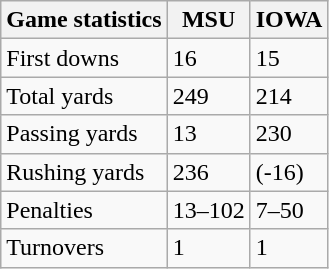<table class="wikitable">
<tr>
<th>Game statistics</th>
<th>MSU</th>
<th>IOWA</th>
</tr>
<tr>
<td>First downs</td>
<td>16</td>
<td>15</td>
</tr>
<tr>
<td>Total yards</td>
<td>249</td>
<td>214</td>
</tr>
<tr>
<td>Passing yards</td>
<td>13</td>
<td>230</td>
</tr>
<tr>
<td>Rushing yards</td>
<td>236</td>
<td>(-16)</td>
</tr>
<tr>
<td>Penalties</td>
<td>13–102</td>
<td>7–50</td>
</tr>
<tr>
<td>Turnovers</td>
<td>1</td>
<td>1</td>
</tr>
</table>
